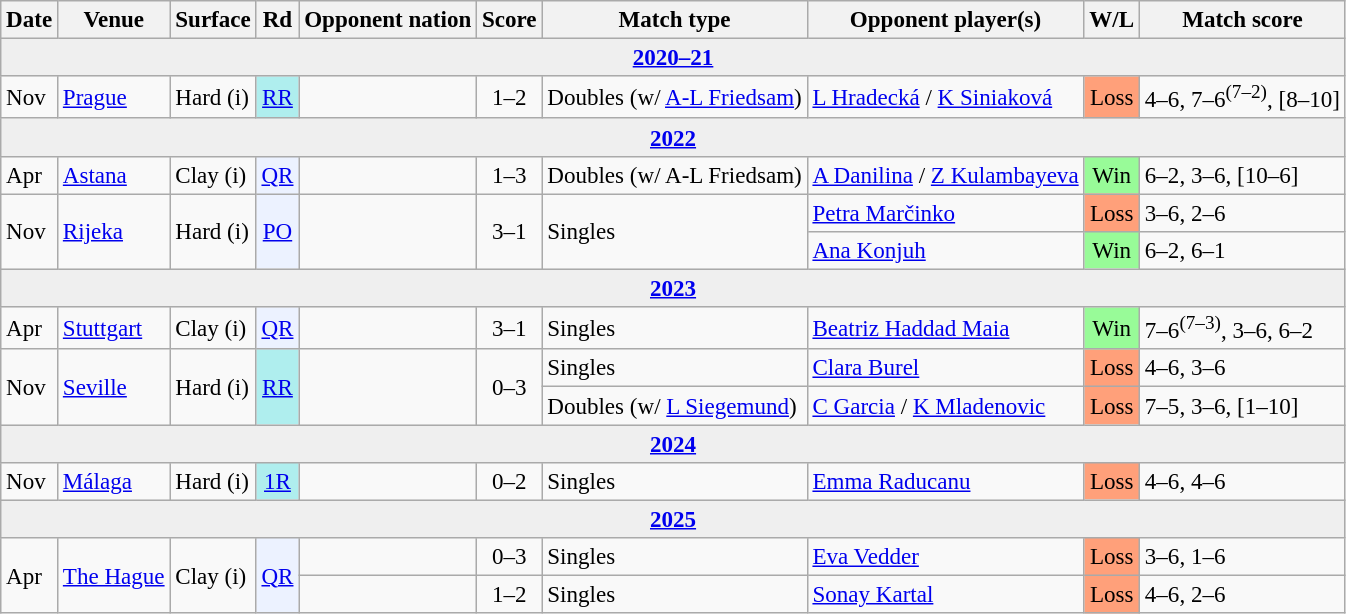<table class="wikitable nowrap" style=font-size:96%>
<tr>
<th>Date</th>
<th>Venue</th>
<th>Surface</th>
<th>Rd</th>
<th>Opponent nation</th>
<th>Score</th>
<th>Match type</th>
<th>Opponent player(s)</th>
<th>W/L</th>
<th>Match score</th>
</tr>
<tr bgcolor=efefef>
<td colspan="10" align="center"><strong><a href='#'>2020–21</a></strong></td>
</tr>
<tr>
<td>Nov</td>
<td><a href='#'>Prague</a></td>
<td>Hard (i)</td>
<td align="center" bgcolor="afeeee"><a href='#'>RR</a></td>
<td></td>
<td align=center>1–2</td>
<td>Doubles (w/ <a href='#'>A-L Friedsam</a>)</td>
<td><a href='#'>L Hradecká</a> / <a href='#'>K Siniaková</a></td>
<td bgcolor=ffa07a align=center>Loss</td>
<td>4–6, 7–6<sup>(7–2)</sup>, [8–10]</td>
</tr>
<tr bgcolor=efefef>
<td colspan="10" align="center"><strong><a href='#'>2022</a></strong></td>
</tr>
<tr>
<td>Apr</td>
<td><a href='#'>Astana</a></td>
<td>Clay (i)</td>
<td align="center" bgcolor="ecf2ff"><a href='#'>QR</a></td>
<td></td>
<td align=center>1–3</td>
<td>Doubles (w/ A-L Friedsam)</td>
<td><a href='#'>A Danilina</a> / <a href='#'>Z Kulambayeva</a></td>
<td bgcolor=98FB98 align=center>Win</td>
<td>6–2, 3–6, [10–6]</td>
</tr>
<tr>
<td rowspan="2">Nov</td>
<td rowspan="2"><a href='#'>Rijeka</a></td>
<td rowspan="2">Hard (i)</td>
<td rowspan="2" align="center" bgcolor="ecf2ff"><a href='#'>PO</a></td>
<td rowspan=2></td>
<td rowspan=2 align=center>3–1</td>
<td rowspan=2>Singles</td>
<td><a href='#'>Petra Marčinko</a></td>
<td bgcolor=ffa07a align=center>Loss</td>
<td>3–6, 2–6</td>
</tr>
<tr>
<td><a href='#'>Ana Konjuh</a></td>
<td bgcolor=98FB98 align=center>Win</td>
<td>6–2, 6–1</td>
</tr>
<tr bgcolor=efefef>
<td colspan="10" align="center"><strong><a href='#'>2023</a></strong></td>
</tr>
<tr>
<td>Apr</td>
<td><a href='#'>Stuttgart</a></td>
<td>Clay (i)</td>
<td align="center" bgcolor="ecf2ff"><a href='#'>QR</a></td>
<td></td>
<td align="center">3–1</td>
<td>Singles</td>
<td><a href='#'>Beatriz Haddad Maia</a></td>
<td bgcolor=98FB98 align=center>Win</td>
<td>7–6<sup>(7–3)</sup>, 3–6, 6–2</td>
</tr>
<tr>
<td rowspan="2">Nov</td>
<td rowspan="2"><a href='#'>Seville</a></td>
<td rowspan="2">Hard (i)</td>
<td rowspan="2" align="center" bgcolor="afeeee"><a href='#'>RR</a></td>
<td rowspan=2></td>
<td rowspan=2 align="center">0–3</td>
<td>Singles</td>
<td><a href='#'>Clara Burel</a></td>
<td bgcolor=ffa07a align=center>Loss</td>
<td>4–6, 3–6</td>
</tr>
<tr>
<td>Doubles (w/ <a href='#'>L Siegemund</a>)</td>
<td><a href='#'>C Garcia</a> / <a href='#'>K Mladenovic</a></td>
<td bgcolor=ffa07a align=center>Loss</td>
<td>7–5, 3–6, [1–10]</td>
</tr>
<tr bgcolor=efefef>
<td colspan="10" align="center"><strong><a href='#'>2024</a></strong></td>
</tr>
<tr>
<td>Nov</td>
<td><a href='#'>Málaga</a></td>
<td>Hard (i)</td>
<td align="center" bgcolor="afeeee"><a href='#'>1R</a></td>
<td></td>
<td align="center">0–2</td>
<td>Singles</td>
<td><a href='#'>Emma Raducanu</a></td>
<td bgcolor=ffa07a align=center>Loss</td>
<td>4–6, 4–6</td>
</tr>
<tr bgcolor=efefef>
<td colspan="10" align="center"><strong><a href='#'>2025</a></strong></td>
</tr>
<tr>
<td rowspan="2">Apr</td>
<td rowspan="2"><a href='#'>The Hague</a></td>
<td rowspan="2">Clay (i)</td>
<td rowspan="2" align="center" bgcolor=ecf2ff><a href='#'>QR</a></td>
<td></td>
<td align="center">0–3</td>
<td>Singles</td>
<td><a href='#'>Eva Vedder</a></td>
<td bgcolor=FFA07A align=center>Loss</td>
<td>3–6, 1–6</td>
</tr>
<tr>
<td></td>
<td align="center">1–2</td>
<td>Singles</td>
<td><a href='#'>Sonay Kartal</a></td>
<td bgcolor=FFA07A align=center>Loss</td>
<td>4–6, 2–6</td>
</tr>
</table>
